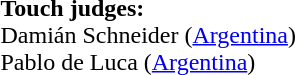<table style="width:100%">
<tr>
<td><br><strong>Touch judges:</strong>
<br>Damián Schneider (<a href='#'>Argentina</a>)
<br>Pablo de Luca (<a href='#'>Argentina</a>)</td>
</tr>
</table>
